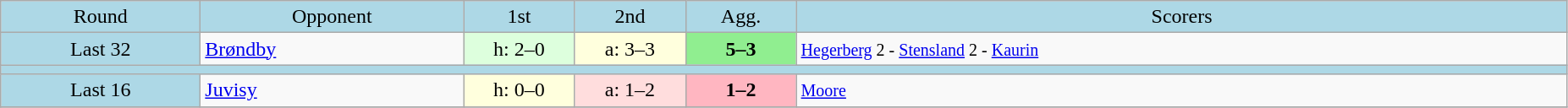<table class="wikitable" style="text-align:center">
<tr bgcolor=lightblue>
<td width=150px>Round</td>
<td width=200px>Opponent</td>
<td width=80px>1st</td>
<td width=80px>2nd</td>
<td width=80px>Agg.</td>
<td width=600px>Scorers</td>
</tr>
<tr>
<td bgcolor=lightblue>Last 32</td>
<td align=left> <a href='#'>Brøndby</a></td>
<td bgcolor="#ddffdd">h: 2–0</td>
<td bgcolor="#ffffdd">a: 3–3</td>
<td bgcolor=lightgreen><strong>5–3</strong></td>
<td align=left><small><a href='#'>Hegerberg</a> 2 - <a href='#'>Stensland</a> 2 - <a href='#'>Kaurin</a></small></td>
</tr>
<tr bgcolor=lightblue>
<td colspan=6></td>
</tr>
<tr>
<td bgcolor=lightblue>Last 16</td>
<td align=left> <a href='#'>Juvisy</a></td>
<td bgcolor="#ffffdd">h: 0–0</td>
<td bgcolor="#ffdddd">a: 1–2</td>
<td bgcolor=lightpink><strong>1–2</strong></td>
<td align=left><small><a href='#'>Moore</a></small></td>
</tr>
<tr>
</tr>
</table>
